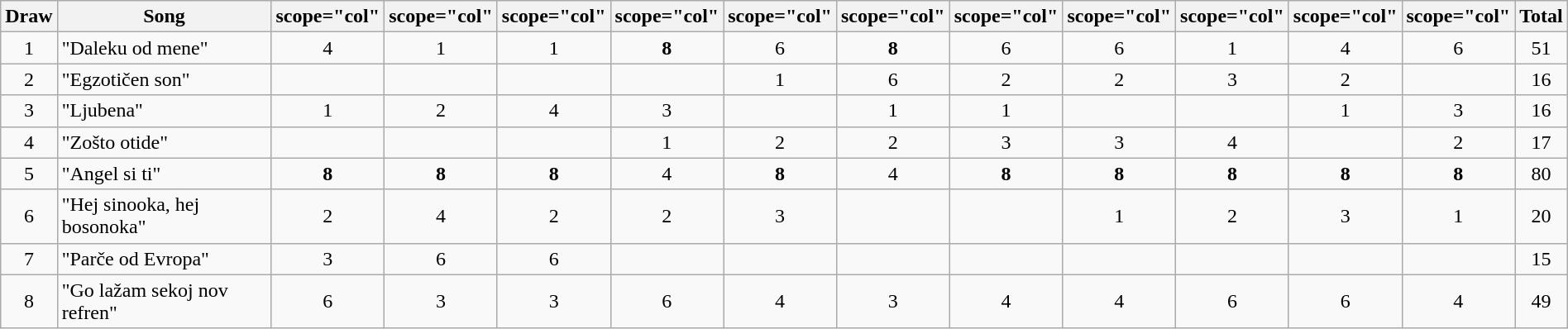<table class="wikitable plainrowheaders" style="margin: 1em auto 1em auto; text-align:center;">
<tr>
<th>Draw</th>
<th>Song</th>
<th>scope="col" </th>
<th>scope="col" </th>
<th>scope="col" </th>
<th>scope="col" </th>
<th>scope="col" </th>
<th>scope="col" </th>
<th>scope="col" </th>
<th>scope="col" </th>
<th>scope="col" </th>
<th>scope="col" </th>
<th>scope="col" </th>
<th>Total</th>
</tr>
<tr>
<td>1</td>
<td align="left">"Daleku od mene"</td>
<td>4</td>
<td>1</td>
<td>1</td>
<td><strong>8</strong></td>
<td>6</td>
<td><strong>8</strong></td>
<td>6</td>
<td>6</td>
<td>1</td>
<td>4</td>
<td>6</td>
<td>51</td>
</tr>
<tr>
<td>2</td>
<td align="left">"Egzotičen son"</td>
<td></td>
<td></td>
<td></td>
<td></td>
<td>1</td>
<td>6</td>
<td>2</td>
<td>2</td>
<td>3</td>
<td>2</td>
<td></td>
<td>16</td>
</tr>
<tr>
<td>3</td>
<td align="left">"Ljubena"</td>
<td>1</td>
<td>2</td>
<td>4</td>
<td>3</td>
<td></td>
<td>1</td>
<td>1</td>
<td></td>
<td></td>
<td>1</td>
<td>3</td>
<td>16</td>
</tr>
<tr>
<td>4</td>
<td align="left">"Zošto otide"</td>
<td></td>
<td></td>
<td></td>
<td>1</td>
<td>2</td>
<td>2</td>
<td>3</td>
<td>3</td>
<td>4</td>
<td></td>
<td>2</td>
<td>17</td>
</tr>
<tr>
<td>5</td>
<td align="left">"Angel si ti"</td>
<td><strong>8</strong></td>
<td><strong>8</strong></td>
<td><strong>8</strong></td>
<td>4</td>
<td><strong>8</strong></td>
<td>4</td>
<td><strong>8</strong></td>
<td><strong>8</strong></td>
<td><strong>8</strong></td>
<td><strong>8</strong></td>
<td><strong>8</strong></td>
<td>80</td>
</tr>
<tr>
<td>6</td>
<td align="left">"Hej sinooka, hej bosonoka"</td>
<td>2</td>
<td>4</td>
<td>2</td>
<td>2</td>
<td>3</td>
<td></td>
<td></td>
<td>1</td>
<td>2</td>
<td>3</td>
<td>1</td>
<td>20</td>
</tr>
<tr>
<td>7</td>
<td align="left">"Parče od Evropa"</td>
<td>3</td>
<td>6</td>
<td>6</td>
<td></td>
<td></td>
<td></td>
<td></td>
<td></td>
<td></td>
<td></td>
<td></td>
<td>15</td>
</tr>
<tr>
<td>8</td>
<td align="left">"Go lažam sekoj nov refren"</td>
<td>6</td>
<td>3</td>
<td>3</td>
<td>6</td>
<td>4</td>
<td>3</td>
<td>4</td>
<td>4</td>
<td>6</td>
<td>6</td>
<td>4</td>
<td>49</td>
</tr>
</table>
